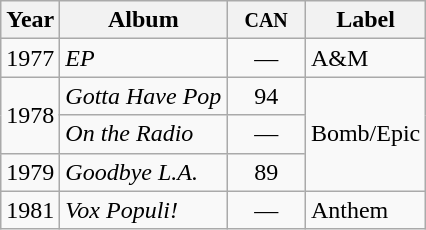<table class="wikitable">
<tr>
<th>Year</th>
<th>Album</th>
<th width="45"><small>CAN</small></th>
<th>Label</th>
</tr>
<tr>
<td>1977</td>
<td><em>EP</em></td>
<td align="center">—</td>
<td>A&M</td>
</tr>
<tr>
<td rowspan="2">1978</td>
<td><em>Gotta Have Pop</em></td>
<td align="center">94</td>
<td rowspan="3">Bomb/Epic</td>
</tr>
<tr>
<td><em>On the Radio</em></td>
<td align="center">—</td>
</tr>
<tr>
<td>1979</td>
<td><em>Goodbye L.A.</em></td>
<td align="center">89</td>
</tr>
<tr>
<td>1981</td>
<td><em>Vox Populi!</em></td>
<td align="center">—</td>
<td>Anthem</td>
</tr>
</table>
